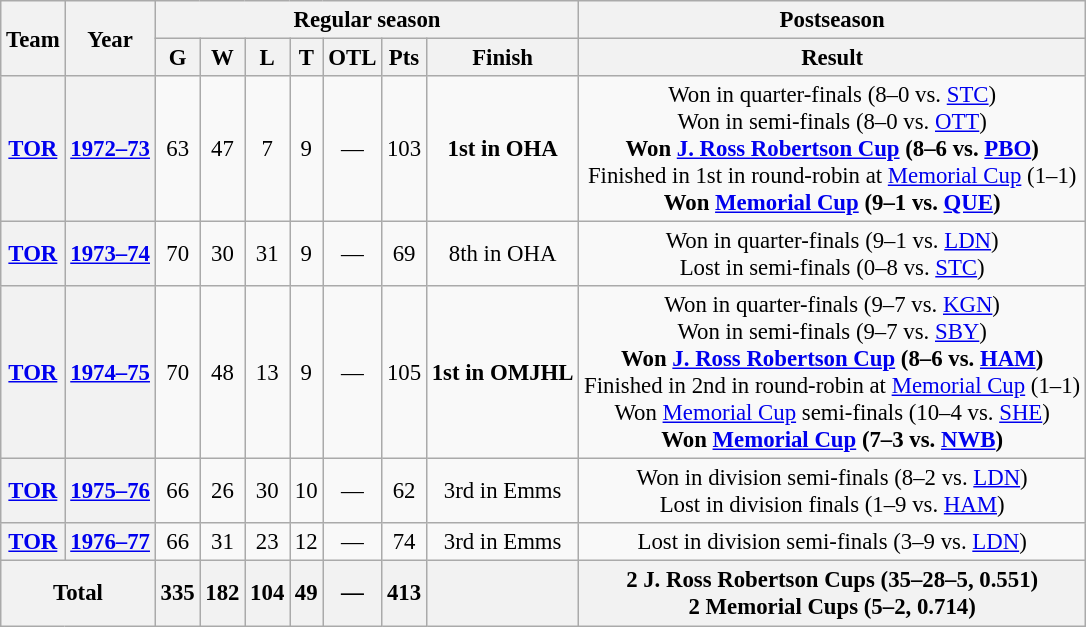<table class="wikitable" style="font-size:95%; text-align:center;">
<tr>
<th rowspan="2">Team</th>
<th rowspan="2">Year</th>
<th colspan="7">Regular season</th>
<th>Postseason</th>
</tr>
<tr>
<th>G</th>
<th>W</th>
<th>L</th>
<th>T</th>
<th>OTL</th>
<th>Pts</th>
<th>Finish</th>
<th>Result</th>
</tr>
<tr>
<th><a href='#'>TOR</a></th>
<th><a href='#'>1972–73</a></th>
<td>63</td>
<td>47</td>
<td>7</td>
<td>9</td>
<td>—</td>
<td>103</td>
<td><strong>1st in OHA</strong></td>
<td>Won in quarter-finals (8–0 vs. <a href='#'>STC</a>)<br>Won in semi-finals (8–0 vs. <a href='#'>OTT</a>)<br><strong>Won <a href='#'>J. Ross Robertson Cup</a> (8–6 vs. <a href='#'>PBO</a>)</strong><br>Finished in 1st in round-robin at <a href='#'>Memorial Cup</a> (1–1)<br><strong>Won <a href='#'>Memorial Cup</a> (9–1 vs. <a href='#'>QUE</a>)</strong></td>
</tr>
<tr>
<th><a href='#'>TOR</a></th>
<th><a href='#'>1973–74</a></th>
<td>70</td>
<td>30</td>
<td>31</td>
<td>9</td>
<td>—</td>
<td>69</td>
<td>8th in OHA</td>
<td>Won in quarter-finals (9–1 vs. <a href='#'>LDN</a>)<br>Lost in semi-finals (0–8 vs. <a href='#'>STC</a>)</td>
</tr>
<tr>
<th><a href='#'>TOR</a></th>
<th><a href='#'>1974–75</a></th>
<td>70</td>
<td>48</td>
<td>13</td>
<td>9</td>
<td>—</td>
<td>105</td>
<td><strong>1st in OMJHL</strong></td>
<td>Won in quarter-finals (9–7 vs. <a href='#'>KGN</a>)<br>Won in semi-finals (9–7 vs. <a href='#'>SBY</a>)<br><strong>Won <a href='#'>J. Ross Robertson Cup</a> (8–6 vs. <a href='#'>HAM</a>)</strong><br>Finished in 2nd in round-robin at <a href='#'>Memorial Cup</a> (1–1)<br>Won <a href='#'>Memorial Cup</a> semi-finals (10–4 vs. <a href='#'>SHE</a>)<br><strong>Won <a href='#'>Memorial Cup</a> (7–3 vs. <a href='#'>NWB</a>)</strong></td>
</tr>
<tr>
<th><a href='#'>TOR</a></th>
<th><a href='#'>1975–76</a></th>
<td>66</td>
<td>26</td>
<td>30</td>
<td>10</td>
<td>—</td>
<td>62</td>
<td>3rd in Emms</td>
<td>Won in division semi-finals (8–2 vs. <a href='#'>LDN</a>)<br>Lost in division finals (1–9 vs. <a href='#'>HAM</a>)</td>
</tr>
<tr>
<th><a href='#'>TOR</a></th>
<th><a href='#'>1976–77</a></th>
<td>66</td>
<td>31</td>
<td>23</td>
<td>12</td>
<td>—</td>
<td>74</td>
<td>3rd in Emms</td>
<td>Lost in division semi-finals (3–9 vs. <a href='#'>LDN</a>)</td>
</tr>
<tr>
<th colspan="2">Total</th>
<th>335</th>
<th>182</th>
<th>104</th>
<th>49</th>
<th>—</th>
<th>413</th>
<th></th>
<th>2 J. Ross Robertson Cups (35–28–5, 0.551)<br>2 Memorial Cups (5–2, 0.714)</th>
</tr>
</table>
